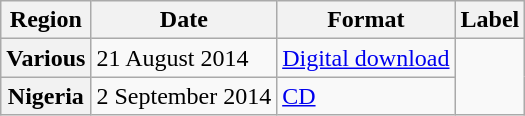<table class="wikitable plainrowheaders">
<tr>
<th scope="col">Region</th>
<th scope="col">Date</th>
<th scope="col">Format</th>
<th scope="col">Label</th>
</tr>
<tr>
<th scope="row">Various</th>
<td>21 August 2014</td>
<td><a href='#'>Digital download</a></td>
<td rowspan="2"></td>
</tr>
<tr>
<th scope="row">Nigeria</th>
<td>2 September 2014</td>
<td><a href='#'>CD</a></td>
</tr>
</table>
